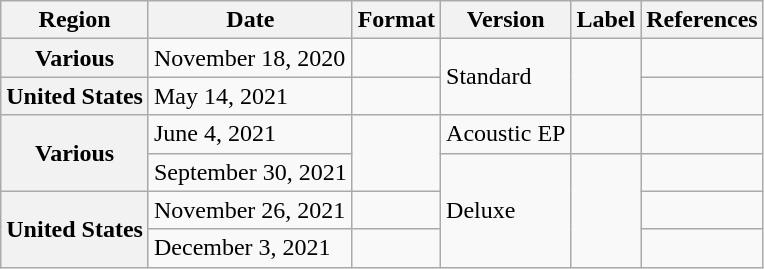<table class="wikitable plainrowheaders">
<tr>
<th scope="col">Region</th>
<th scope="col">Date</th>
<th scope="col">Format</th>
<th scope="col">Version</th>
<th scope="col">Label</th>
<th scope="col">References</th>
</tr>
<tr>
<th scope="row">Various</th>
<td>November 18, 2020</td>
<td></td>
<td rowspan="2">Standard</td>
<td rowspan="2"></td>
<td></td>
</tr>
<tr>
<th scope="row">United States</th>
<td>May 14, 2021</td>
<td></td>
<td></td>
</tr>
<tr>
<th scope="row" rowspan="2">Various</th>
<td>June 4, 2021</td>
<td rowspan="2"></td>
<td>Acoustic EP</td>
<td></td>
<td></td>
</tr>
<tr>
<td>September 30, 2021</td>
<td rowspan="3">Deluxe</td>
<td rowspan="3"></td>
<td></td>
</tr>
<tr>
<th scope="row" rowspan="2">United States</th>
<td>November 26, 2021</td>
<td></td>
<td></td>
</tr>
<tr>
<td>December 3, 2021</td>
<td></td>
<td></td>
</tr>
</table>
